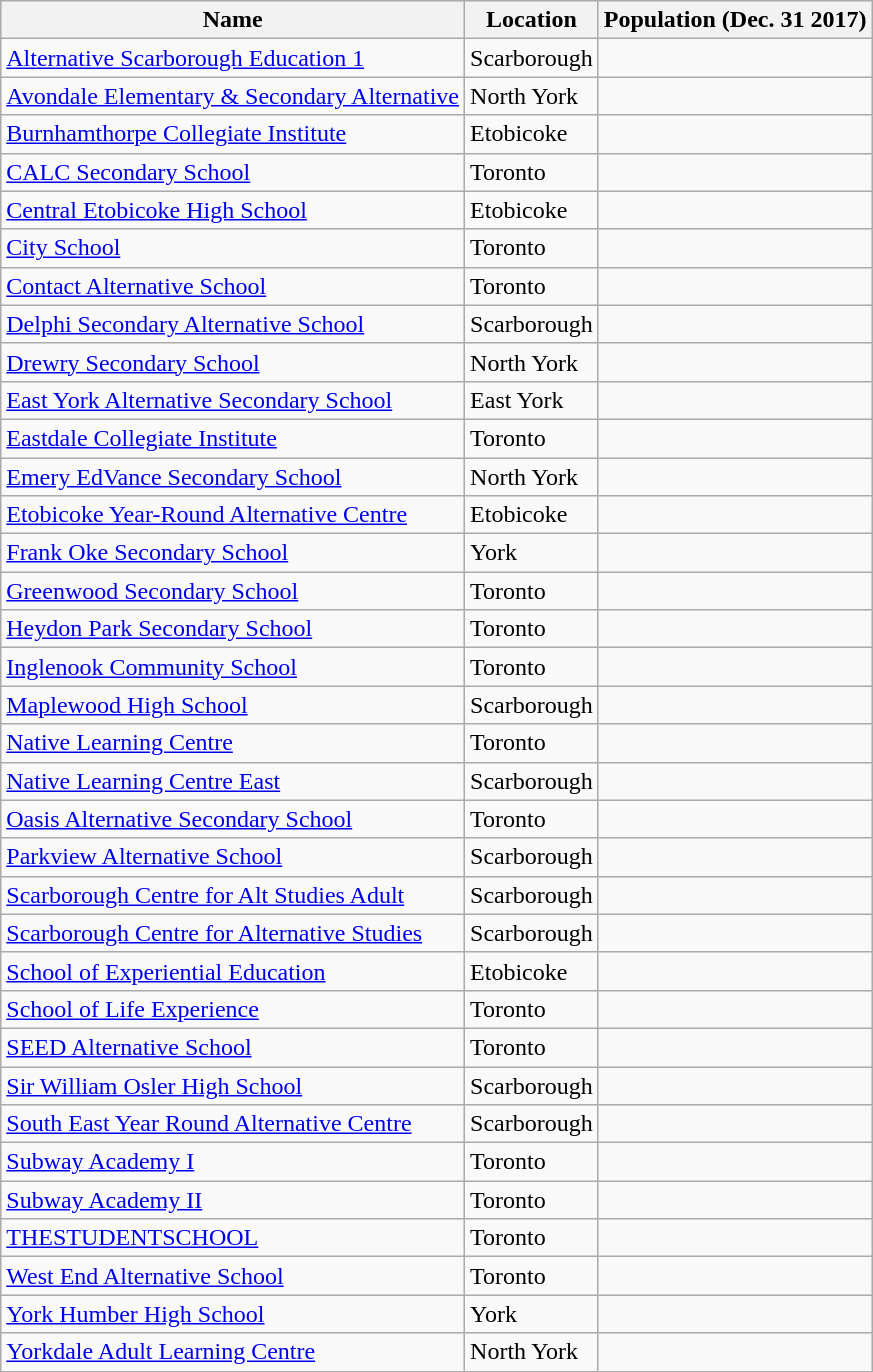<table class="wikitable sortable">
<tr>
<th scope="col">Name</th>
<th scope="col">Location</th>
<th scope="col">Population (Dec. 31 2017)</th>
</tr>
<tr>
<td><a href='#'>Alternative Scarborough Education 1</a></td>
<td>Scarborough</td>
<td></td>
</tr>
<tr>
<td><a href='#'>Avondale Elementary & Secondary Alternative</a></td>
<td>North York</td>
<td></td>
</tr>
<tr>
<td><a href='#'>Burnhamthorpe Collegiate Institute</a></td>
<td>Etobicoke</td>
<td></td>
</tr>
<tr>
<td><a href='#'>CALC Secondary School</a></td>
<td>Toronto</td>
<td></td>
</tr>
<tr>
<td><a href='#'>Central Etobicoke High School</a></td>
<td>Etobicoke</td>
<td></td>
</tr>
<tr>
<td><a href='#'>City School</a></td>
<td>Toronto</td>
<td></td>
</tr>
<tr>
<td><a href='#'>Contact Alternative School</a></td>
<td>Toronto</td>
<td></td>
</tr>
<tr>
<td><a href='#'>Delphi Secondary Alternative School</a></td>
<td>Scarborough</td>
<td></td>
</tr>
<tr>
<td><a href='#'>Drewry Secondary School</a></td>
<td>North York</td>
<td></td>
</tr>
<tr>
<td><a href='#'>East York Alternative Secondary School</a></td>
<td>East York</td>
<td></td>
</tr>
<tr>
<td><a href='#'>Eastdale Collegiate Institute</a></td>
<td>Toronto</td>
<td></td>
</tr>
<tr>
<td><a href='#'>Emery EdVance Secondary School</a></td>
<td>North York</td>
<td></td>
</tr>
<tr>
<td><a href='#'>Etobicoke Year-Round Alternative Centre</a></td>
<td>Etobicoke</td>
<td></td>
</tr>
<tr>
<td><a href='#'>Frank Oke Secondary School</a></td>
<td>York</td>
<td></td>
</tr>
<tr>
<td><a href='#'>Greenwood Secondary School</a></td>
<td>Toronto</td>
<td></td>
</tr>
<tr>
<td><a href='#'>Heydon Park Secondary School</a></td>
<td>Toronto</td>
<td></td>
</tr>
<tr>
<td><a href='#'>Inglenook Community School</a></td>
<td>Toronto</td>
<td></td>
</tr>
<tr>
<td><a href='#'>Maplewood High School</a></td>
<td>Scarborough</td>
<td></td>
</tr>
<tr>
<td><a href='#'>Native Learning Centre</a></td>
<td>Toronto</td>
<td></td>
</tr>
<tr>
<td><a href='#'>Native Learning Centre East</a></td>
<td>Scarborough</td>
<td></td>
</tr>
<tr>
<td><a href='#'>Oasis Alternative Secondary School</a></td>
<td>Toronto</td>
<td></td>
</tr>
<tr>
<td><a href='#'>Parkview Alternative School</a></td>
<td>Scarborough</td>
<td></td>
</tr>
<tr>
<td><a href='#'>Scarborough Centre for Alt Studies Adult</a></td>
<td>Scarborough</td>
<td></td>
</tr>
<tr>
<td><a href='#'>Scarborough Centre for Alternative Studies</a></td>
<td>Scarborough</td>
<td></td>
</tr>
<tr>
<td><a href='#'>School of Experiential Education</a></td>
<td>Etobicoke</td>
<td></td>
</tr>
<tr>
<td><a href='#'>School of Life Experience</a></td>
<td>Toronto</td>
<td></td>
</tr>
<tr>
<td><a href='#'>SEED Alternative School</a></td>
<td>Toronto</td>
<td></td>
</tr>
<tr>
<td><a href='#'>Sir William Osler High School</a></td>
<td>Scarborough</td>
<td></td>
</tr>
<tr>
<td><a href='#'>South East Year Round Alternative Centre</a></td>
<td>Scarborough</td>
<td></td>
</tr>
<tr>
<td><a href='#'>Subway Academy I</a></td>
<td>Toronto</td>
<td></td>
</tr>
<tr>
<td><a href='#'>Subway Academy II</a></td>
<td>Toronto</td>
<td></td>
</tr>
<tr>
<td><a href='#'>THESTUDENTSCHOOL</a></td>
<td>Toronto</td>
<td></td>
</tr>
<tr>
<td><a href='#'>West End Alternative School</a></td>
<td>Toronto</td>
<td></td>
</tr>
<tr>
<td><a href='#'>York Humber High School</a></td>
<td>York</td>
<td></td>
</tr>
<tr>
<td><a href='#'>Yorkdale Adult Learning Centre</a></td>
<td>North York</td>
<td></td>
</tr>
</table>
